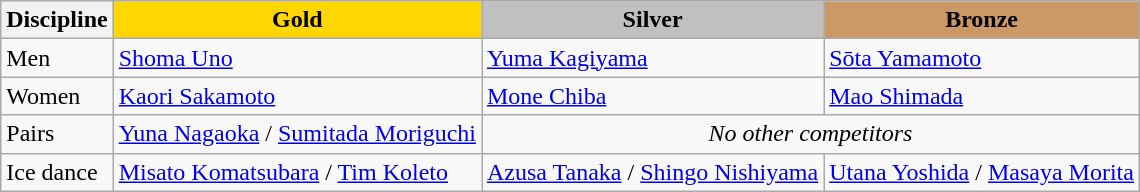<table class="wikitable">
<tr>
<th>Discipline</th>
<td align=center bgcolor=gold><strong>Gold</strong></td>
<td align=center bgcolor=silver><strong>Silver</strong></td>
<td align=center bgcolor=cc9966><strong>Bronze</strong></td>
</tr>
<tr>
<td>Men</td>
<td><a href='#'>Shoma Uno</a></td>
<td><a href='#'>Yuma Kagiyama</a></td>
<td><a href='#'>Sōta Yamamoto</a></td>
</tr>
<tr>
<td>Women</td>
<td><a href='#'>Kaori Sakamoto</a></td>
<td><a href='#'>Mone Chiba</a></td>
<td><a href='#'>Mao Shimada</a></td>
</tr>
<tr>
<td>Pairs</td>
<td><a href='#'>Yuna Nagaoka</a> / <a href='#'>Sumitada Moriguchi</a></td>
<td colspan=2 align=center><em>No other competitors</em></td>
</tr>
<tr>
<td>Ice dance</td>
<td><a href='#'>Misato Komatsubara</a> / <a href='#'>Tim Koleto</a></td>
<td><a href='#'>Azusa Tanaka</a> / <a href='#'>Shingo Nishiyama</a></td>
<td><a href='#'>Utana Yoshida</a> / <a href='#'>Masaya Morita</a></td>
</tr>
</table>
